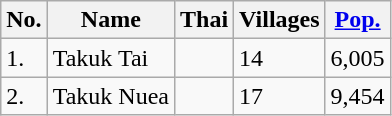<table class="wikitable sortable">
<tr>
<th>No.</th>
<th>Name</th>
<th>Thai</th>
<th>Villages</th>
<th><a href='#'>Pop.</a></th>
</tr>
<tr>
<td>1.</td>
<td>Takuk Tai</td>
<td></td>
<td>14</td>
<td>6,005</td>
</tr>
<tr>
<td>2.</td>
<td>Takuk Nuea</td>
<td></td>
<td>17</td>
<td>9,454</td>
</tr>
</table>
